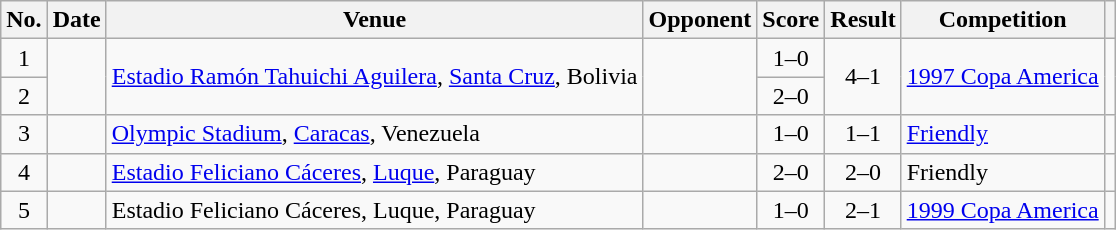<table class="wikitable sortable">
<tr>
<th scope="col">No.</th>
<th scope="col">Date</th>
<th scope="col">Venue</th>
<th scope="col">Opponent</th>
<th scope="col">Score</th>
<th scope="col">Result</th>
<th scope="col">Competition</th>
<th scope="col" class="unsortable"></th>
</tr>
<tr>
<td style="text-align:center">1</td>
<td rowspan="2"></td>
<td rowspan="2"><a href='#'>Estadio Ramón Tahuichi Aguilera</a>, <a href='#'>Santa Cruz</a>, Bolivia</td>
<td rowspan="2"></td>
<td style="text-align:center">1–0</td>
<td rowspan="2" style="text-align:center">4–1</td>
<td rowspan="2"><a href='#'>1997 Copa America</a></td>
<td rowspan="2"></td>
</tr>
<tr>
<td style="text-align:center">2</td>
<td style="text-align:center">2–0</td>
</tr>
<tr>
<td style="text-align:center">3</td>
<td></td>
<td><a href='#'>Olympic Stadium</a>, <a href='#'>Caracas</a>, Venezuela</td>
<td></td>
<td style="text-align:center">1–0</td>
<td style="text-align:center">1–1</td>
<td><a href='#'>Friendly</a></td>
<td></td>
</tr>
<tr>
<td style="text-align:center">4</td>
<td></td>
<td><a href='#'>Estadio Feliciano Cáceres</a>, <a href='#'>Luque</a>, Paraguay</td>
<td></td>
<td style="text-align:center">2–0</td>
<td style="text-align:center">2–0</td>
<td>Friendly</td>
<td></td>
</tr>
<tr>
<td style="text-align:center">5</td>
<td></td>
<td>Estadio Feliciano Cáceres, Luque, Paraguay</td>
<td></td>
<td style="text-align:center">1–0</td>
<td style="text-align:center">2–1</td>
<td><a href='#'>1999 Copa America</a></td>
<td></td>
</tr>
</table>
